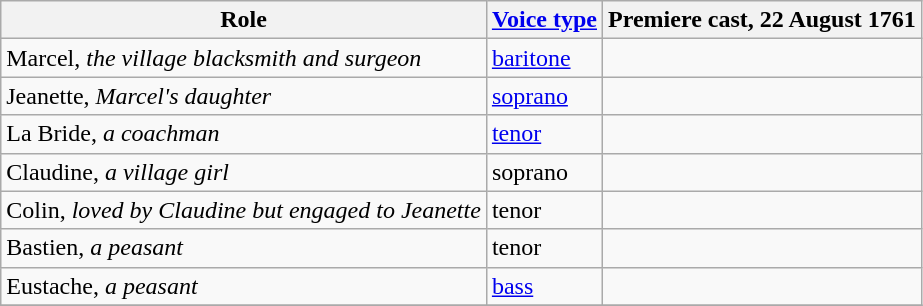<table class="wikitable">
<tr>
<th>Role</th>
<th><a href='#'>Voice type</a></th>
<th>Premiere cast, 22 August 1761</th>
</tr>
<tr>
<td>Marcel, <em>the village blacksmith and surgeon</em></td>
<td><a href='#'>baritone</a></td>
<td></td>
</tr>
<tr>
<td>Jeanette, <em>Marcel's daughter</em></td>
<td><a href='#'>soprano</a></td>
<td></td>
</tr>
<tr>
<td>La Bride, <em>a coachman</em></td>
<td><a href='#'>tenor</a></td>
<td></td>
</tr>
<tr>
<td>Claudine, <em>a village girl</em></td>
<td>soprano</td>
<td></td>
</tr>
<tr>
<td>Colin, <em>loved by Claudine but engaged to Jeanette</em></td>
<td>tenor</td>
<td></td>
</tr>
<tr>
<td>Bastien, <em>a peasant</em></td>
<td>tenor</td>
<td></td>
</tr>
<tr>
<td>Eustache, <em>a peasant</em></td>
<td><a href='#'>bass</a></td>
<td></td>
</tr>
<tr>
</tr>
</table>
